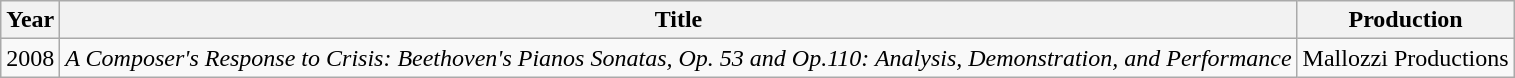<table class="wikitable">
<tr>
<th>Year</th>
<th>Title</th>
<th>Production</th>
</tr>
<tr>
<td>2008</td>
<td><em>A Composer's Response to Crisis: Beethoven's Pianos Sonatas, Op. 53 and Op.110: Analysis, Demonstration, and Performance</em></td>
<td>Mallozzi Productions</td>
</tr>
</table>
